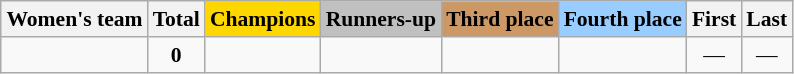<table class="wikitable" style="text-align: center; font-size: 90%; margin-left: 1em;">
<tr>
<th>Women's team</th>
<th>Total</th>
<th style="background-color: gold;">Champions</th>
<th style="background-color: silver;">Runners-up</th>
<th style="background-color: #cc9966;">Third place</th>
<th style="background-color: #9acdff;">Fourth place</th>
<th>First</th>
<th>Last</th>
</tr>
<tr>
<td style="text-align: left;"></td>
<td><strong>0</strong></td>
<td></td>
<td></td>
<td></td>
<td></td>
<td>—</td>
<td>—</td>
</tr>
</table>
